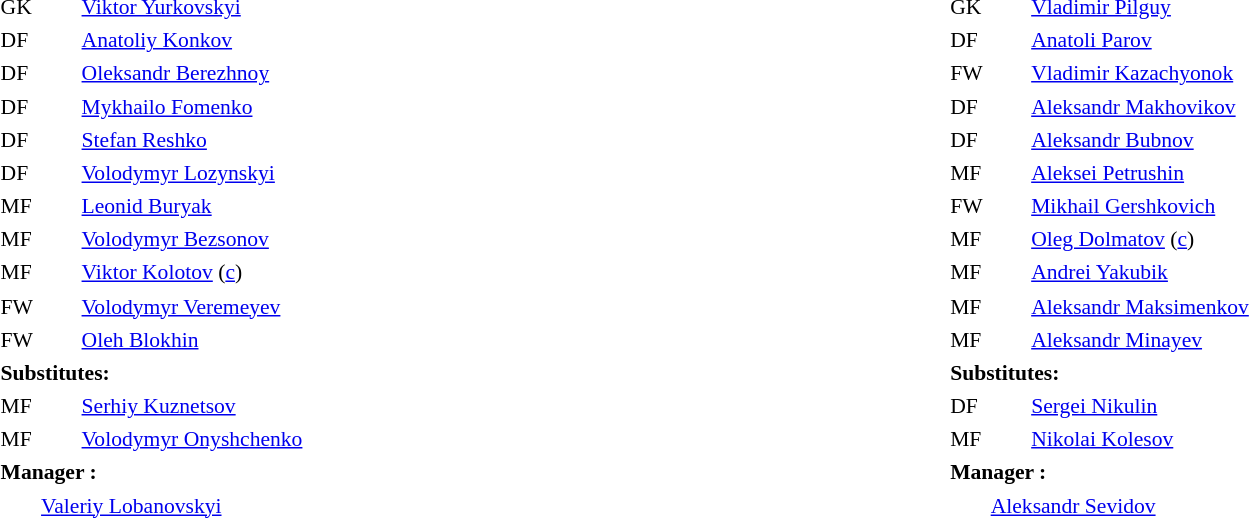<table width="100%" border="0" cellspacing="0" cellpadding="0" style="background:transparent;font-size:90%;line-height:1.4">
<tr valign="top">
<td width="50%"><br><table align="center" border="0" cellspacing="2" cellpadding="0" style="background:transparent">
<tr>
<th width="25"></th>
<th width="25"></th>
<th></th>
<th></th>
<th></th>
<th></th>
</tr>
<tr>
<td>GK</td>
<td></td>
<td> <a href='#'>Viktor Yurkovskyi</a></td>
</tr>
<tr>
<td>DF</td>
<td></td>
<td> <a href='#'>Anatoliy Konkov</a></td>
</tr>
<tr>
<td>DF</td>
<td></td>
<td> <a href='#'>Oleksandr Berezhnoy</a></td>
<td></td>
</tr>
<tr>
<td>DF</td>
<td></td>
<td> <a href='#'>Mykhailo Fomenko</a></td>
</tr>
<tr>
<td>DF</td>
<td></td>
<td> <a href='#'>Stefan Reshko</a></td>
<td></td>
<td></td>
</tr>
<tr>
<td>DF</td>
<td></td>
<td> <a href='#'>Volodymyr Lozynskyi</a></td>
</tr>
<tr>
<td>MF</td>
<td></td>
<td> <a href='#'>Leonid Buryak</a></td>
</tr>
<tr>
<td>MF</td>
<td></td>
<td> <a href='#'>Volodymyr Bezsonov</a></td>
</tr>
<tr>
<td>MF</td>
<td></td>
<td> <a href='#'>Viktor Kolotov</a> (<a href='#'>c</a>)</td>
</tr>
<tr>
<td>FW</td>
<td></td>
<td> <a href='#'>Volodymyr Veremeyev</a></td>
<td></td>
<td></td>
</tr>
<tr>
<td>FW</td>
<td></td>
<td> <a href='#'>Oleh Blokhin</a></td>
</tr>
<tr>
<td colspan=4><strong>Substitutes:</strong></td>
</tr>
<tr>
<td>MF</td>
<td></td>
<td> <a href='#'>Serhiy Kuznetsov</a></td>
<td></td>
<td></td>
</tr>
<tr>
<td>MF</td>
<td></td>
<td> <a href='#'>Volodymyr Onyshchenko</a></td>
<td></td>
<td></td>
</tr>
<tr>
<td colspan="6"><strong>Manager :</strong></td>
</tr>
<tr>
<td></td>
<td colspan="5"> <a href='#'>Valeriy Lobanovskyi</a></td>
</tr>
</table>
</td>
<td valign="top"></td>
<td width="50%"><br><table align="center" border="0" cellspacing="2" cellpadding="0" style="background:transparent">
<tr>
<th width="25"></th>
<th width="25"></th>
<th></th>
<th></th>
<th></th>
<th></th>
</tr>
<tr>
<td>GK</td>
<td></td>
<td> <a href='#'>Vladimir Pilguy</a></td>
</tr>
<tr>
<td>DF</td>
<td></td>
<td> <a href='#'>Anatoli Parov</a></td>
<td></td>
<td></td>
</tr>
<tr>
<td>FW</td>
<td></td>
<td> <a href='#'>Vladimir Kazachyonok</a></td>
</tr>
<tr>
<td>DF</td>
<td></td>
<td> <a href='#'>Aleksandr Makhovikov</a></td>
</tr>
<tr>
<td>DF</td>
<td></td>
<td> <a href='#'>Aleksandr Bubnov</a></td>
</tr>
<tr>
<td>MF</td>
<td></td>
<td> <a href='#'>Aleksei Petrushin</a></td>
</tr>
<tr>
<td>FW</td>
<td></td>
<td> <a href='#'>Mikhail Gershkovich</a></td>
<td></td>
<td></td>
</tr>
<tr>
<td>MF</td>
<td></td>
<td> <a href='#'>Oleg Dolmatov</a> (<a href='#'>c</a>)</td>
</tr>
<tr>
<td>MF</td>
<td></td>
<td> <a href='#'>Andrei Yakubik</a></td>
</tr>
<tr>
<td>MF</td>
<td></td>
<td> <a href='#'>Aleksandr Maksimenkov</a></td>
</tr>
<tr>
<td>MF</td>
<td></td>
<td> <a href='#'>Aleksandr Minayev</a></td>
<td></td>
</tr>
<tr>
<td colspan=4><strong>Substitutes:</strong></td>
</tr>
<tr>
<td>DF</td>
<td></td>
<td> <a href='#'>Sergei Nikulin</a></td>
<td></td>
<td></td>
</tr>
<tr>
<td>MF</td>
<td></td>
<td> <a href='#'>Nikolai Kolesov</a></td>
<td></td>
<td></td>
</tr>
<tr>
<td colspan="6"><strong>Manager :</strong></td>
</tr>
<tr>
<td></td>
<td colspan="5"> <a href='#'>Aleksandr Sevidov</a></td>
</tr>
</table>
</td>
</tr>
</table>
